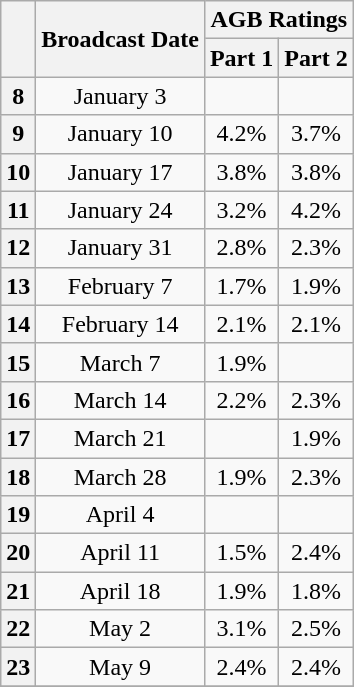<table class="wikitable sortable" style="text-align:center;">
<tr>
<th rowspan=2></th>
<th rowspan=2>Broadcast Date</th>
<th colspan=2>AGB Ratings</th>
</tr>
<tr>
<th>Part 1</th>
<th>Part 2</th>
</tr>
<tr>
<th>8</th>
<td>January 3</td>
<td></td>
<td></td>
</tr>
<tr>
<th>9</th>
<td>January 10</td>
<td>4.2%</td>
<td>3.7%</td>
</tr>
<tr>
<th>10</th>
<td>January 17</td>
<td>3.8%</td>
<td>3.8%</td>
</tr>
<tr>
<th>11</th>
<td>January 24</td>
<td>3.2%</td>
<td>4.2%</td>
</tr>
<tr>
<th>12</th>
<td>January 31</td>
<td>2.8%</td>
<td>2.3%</td>
</tr>
<tr>
<th>13</th>
<td>February 7</td>
<td>1.7%</td>
<td>1.9%</td>
</tr>
<tr>
<th>14</th>
<td>February 14</td>
<td>2.1%</td>
<td>2.1%</td>
</tr>
<tr>
<th>15</th>
<td>March 7</td>
<td>1.9%</td>
<td></td>
</tr>
<tr>
<th>16</th>
<td>March 14</td>
<td>2.2%</td>
<td>2.3%</td>
</tr>
<tr>
<th>17</th>
<td>March 21</td>
<td></td>
<td>1.9%</td>
</tr>
<tr>
<th>18</th>
<td>March 28</td>
<td>1.9%</td>
<td>2.3%</td>
</tr>
<tr>
<th>19</th>
<td>April 4</td>
<td></td>
<td></td>
</tr>
<tr>
<th>20</th>
<td>April 11</td>
<td>1.5%</td>
<td>2.4%</td>
</tr>
<tr>
<th>21</th>
<td>April 18</td>
<td>1.9%</td>
<td>1.8%</td>
</tr>
<tr>
<th>22</th>
<td>May 2</td>
<td>3.1%</td>
<td>2.5%</td>
</tr>
<tr>
<th>23</th>
<td>May 9</td>
<td>2.4%</td>
<td>2.4%</td>
</tr>
<tr>
</tr>
</table>
